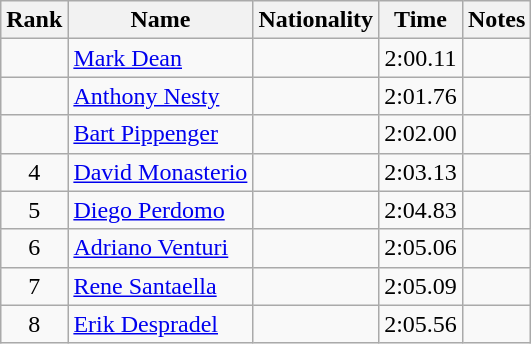<table class="wikitable sortable" style="text-align:center">
<tr>
<th>Rank</th>
<th>Name</th>
<th>Nationality</th>
<th>Time</th>
<th>Notes</th>
</tr>
<tr>
<td></td>
<td align=left><a href='#'>Mark Dean</a></td>
<td align=left></td>
<td>2:00.11</td>
<td></td>
</tr>
<tr>
<td></td>
<td align=left><a href='#'>Anthony Nesty</a></td>
<td align=left></td>
<td>2:01.76</td>
<td></td>
</tr>
<tr>
<td></td>
<td align=left><a href='#'>Bart Pippenger</a></td>
<td align=left></td>
<td>2:02.00</td>
<td></td>
</tr>
<tr>
<td>4</td>
<td align=left><a href='#'>David Monasterio</a></td>
<td align=left></td>
<td>2:03.13</td>
<td></td>
</tr>
<tr>
<td>5</td>
<td align=left><a href='#'>Diego Perdomo</a></td>
<td align=left></td>
<td>2:04.83</td>
<td></td>
</tr>
<tr>
<td>6</td>
<td align=left><a href='#'>Adriano Venturi</a></td>
<td align=left></td>
<td>2:05.06</td>
<td></td>
</tr>
<tr>
<td>7</td>
<td align=left><a href='#'>Rene Santaella</a></td>
<td align=left></td>
<td>2:05.09</td>
<td></td>
</tr>
<tr>
<td>8</td>
<td align=left><a href='#'>Erik Despradel</a></td>
<td align=left></td>
<td>2:05.56</td>
<td></td>
</tr>
</table>
